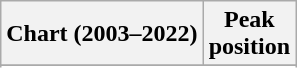<table class="wikitable sortable plainrowheaders" style="text-align:center">
<tr>
<th scope="col">Chart (2003–2022)</th>
<th scope="col">Peak<br>position</th>
</tr>
<tr>
</tr>
<tr>
</tr>
<tr>
</tr>
<tr>
</tr>
<tr>
</tr>
<tr>
</tr>
<tr>
</tr>
</table>
